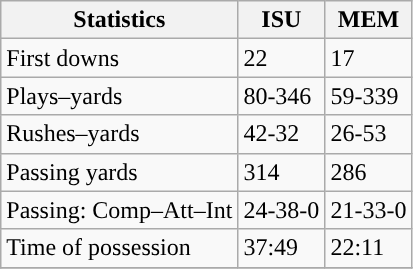<table class="wikitable">
<tr>
<th>Statistics</th>
<th>ISU</th>
<th>MEM</th>
</tr>
<tr>
<td>First downs</td>
<td>22</td>
<td>17</td>
</tr>
<tr>
<td>Plays–yards</td>
<td>80-346</td>
<td>59-339</td>
</tr>
<tr>
<td>Rushes–yards</td>
<td>42-32</td>
<td>26-53</td>
</tr>
<tr>
<td>Passing yards</td>
<td>314</td>
<td>286</td>
</tr>
<tr>
<td>Passing: Comp–Att–Int</td>
<td>24-38-0</td>
<td>21-33-0</td>
</tr>
<tr>
<td>Time of possession</td>
<td>37:49</td>
<td>22:11</td>
</tr>
<tr>
</tr>
</table>
